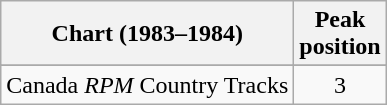<table class="wikitable sortable">
<tr>
<th align="left">Chart (1983–1984)</th>
<th align="center">Peak<br>position</th>
</tr>
<tr>
</tr>
<tr>
<td align="left">Canada <em>RPM</em> Country Tracks</td>
<td align="center">3</td>
</tr>
</table>
